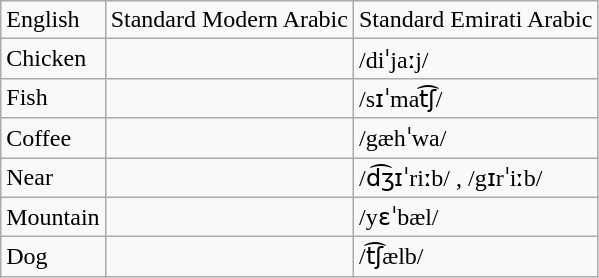<table class="wikitable">
<tr>
<td>English</td>
<td>Standard Modern Arabic</td>
<td>Standard Emirati Arabic</td>
</tr>
<tr>
<td>Chicken</td>
<td></td>
<td>/diˈjaːj/</td>
</tr>
<tr>
<td>Fish</td>
<td></td>
<td>/sɪˈmat͡ʃ/</td>
</tr>
<tr>
<td>Coffee</td>
<td></td>
<td>/gæhˈwa/</td>
</tr>
<tr>
<td>Near</td>
<td></td>
<td>/d͡ʒɪˈriːb/ , /gɪrˈiːb/</td>
</tr>
<tr>
<td>Mountain</td>
<td></td>
<td>/yɛˈbæl/</td>
</tr>
<tr>
<td>Dog</td>
<td></td>
<td>/t͡ʃælb/</td>
</tr>
</table>
